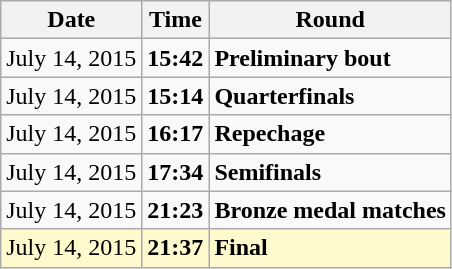<table class="wikitable">
<tr>
<th>Date</th>
<th>Time</th>
<th>Round</th>
</tr>
<tr>
<td>July 14, 2015</td>
<td><strong>15:42</strong></td>
<td><strong>Preliminary bout</strong></td>
</tr>
<tr>
<td>July 14, 2015</td>
<td><strong>15:14</strong></td>
<td><strong>Quarterfinals</strong></td>
</tr>
<tr>
<td>July 14, 2015</td>
<td><strong>16:17</strong></td>
<td><strong>Repechage</strong></td>
</tr>
<tr>
<td>July 14, 2015</td>
<td><strong>17:34</strong></td>
<td><strong>Semifinals</strong></td>
</tr>
<tr>
<td>July 14, 2015</td>
<td><strong>21:23</strong></td>
<td><strong>Bronze medal matches</strong></td>
</tr>
<tr style=background:lemonchiffon>
<td>July 14, 2015</td>
<td><strong>21:37</strong></td>
<td><strong>Final</strong></td>
</tr>
</table>
